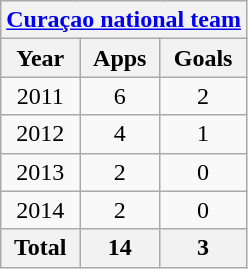<table class="wikitable" style="text-align:center">
<tr>
<th colspan=3><a href='#'>Curaçao national team</a></th>
</tr>
<tr>
<th>Year</th>
<th>Apps</th>
<th>Goals</th>
</tr>
<tr>
<td>2011</td>
<td>6</td>
<td>2</td>
</tr>
<tr>
<td>2012</td>
<td>4</td>
<td>1</td>
</tr>
<tr>
<td>2013</td>
<td>2</td>
<td>0</td>
</tr>
<tr>
<td>2014</td>
<td>2</td>
<td>0</td>
</tr>
<tr>
<th>Total</th>
<th>14</th>
<th>3</th>
</tr>
</table>
